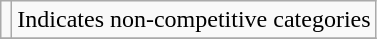<table class="wikitable sortable">
<tr>
<td></td>
<td>Indicates non-competitive categories</td>
</tr>
<tr>
</tr>
</table>
